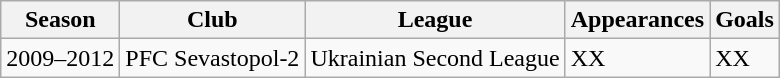<table class="wikitable">
<tr>
<th>Season</th>
<th>Club</th>
<th>League</th>
<th>Appearances</th>
<th>Goals</th>
</tr>
<tr>
<td>2009–2012</td>
<td>PFC Sevastopol-2</td>
<td>Ukrainian Second League</td>
<td>XX</td>
<td>XX</td>
</tr>
</table>
